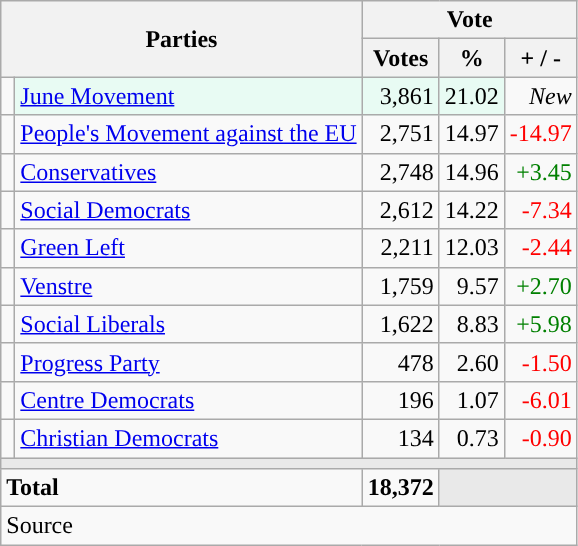<table class="wikitable" style="text-align:right;">
<tr>
<th style="text-align:centre;" rowspan="2" colspan="2" width="225">Parties</th>
<th colspan="3">Vote</th>
</tr>
<tr>
<th width="15">Votes</th>
<th width="15">%</th>
<th width="15">+ / -</th>
</tr>
<tr>
<td width="2" style="color:inherit;background:"></td>
<td bgcolor=#e8fbf3   align="left"><a href='#'>June Movement</a></td>
<td bgcolor=#e8fbf3>3,861</td>
<td bgcolor=#e8fbf3>21.02</td>
<td><em>New</em></td>
</tr>
<tr>
<td width="2" style="color:inherit;background:"></td>
<td align="left"><a href='#'>People's Movement against the EU</a></td>
<td>2,751</td>
<td>14.97</td>
<td style=color:red;>-14.97</td>
</tr>
<tr>
<td width="2" style="color:inherit;background:"></td>
<td align="left"><a href='#'>Conservatives</a></td>
<td>2,748</td>
<td>14.96</td>
<td style=color:green;>+3.45</td>
</tr>
<tr>
<td width="2" style="color:inherit;background:"></td>
<td align="left"><a href='#'>Social Democrats</a></td>
<td>2,612</td>
<td>14.22</td>
<td style=color:red;>-7.34</td>
</tr>
<tr>
<td width="2" style="color:inherit;background:"></td>
<td align="left"><a href='#'>Green Left</a></td>
<td>2,211</td>
<td>12.03</td>
<td style=color:red;>-2.44</td>
</tr>
<tr>
<td width="2" style="color:inherit;background:"></td>
<td align="left"><a href='#'>Venstre</a></td>
<td>1,759</td>
<td>9.57</td>
<td style=color:green;>+2.70</td>
</tr>
<tr>
<td width="2" style="color:inherit;background:"></td>
<td align="left"><a href='#'>Social Liberals</a></td>
<td>1,622</td>
<td>8.83</td>
<td style=color:green;>+5.98</td>
</tr>
<tr>
<td width="2" style="color:inherit;background:"></td>
<td align="left"><a href='#'>Progress Party</a></td>
<td>478</td>
<td>2.60</td>
<td style=color:red;>-1.50</td>
</tr>
<tr>
<td width="2" style="color:inherit;background:"></td>
<td align="left"><a href='#'>Centre Democrats</a></td>
<td>196</td>
<td>1.07</td>
<td style=color:red;>-6.01</td>
</tr>
<tr>
<td width="2" style="color:inherit;background:"></td>
<td align="left"><a href='#'>Christian Democrats</a></td>
<td>134</td>
<td>0.73</td>
<td style=color:red;>-0.90</td>
</tr>
<tr>
<td colspan="7" bgcolor="#E9E9E9"></td>
</tr>
<tr>
<td align="left" colspan="2"><strong>Total</strong></td>
<td><strong>18,372</strong></td>
<td bgcolor="#E9E9E9" colspan="2"></td>
</tr>
<tr>
<td align="left" colspan="6">Source</td>
</tr>
</table>
